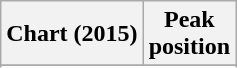<table class="wikitable sortable plainrowheaders" style="text-align:center">
<tr>
<th scope="col">Chart (2015)</th>
<th scope="col">Peak<br>position</th>
</tr>
<tr>
</tr>
<tr>
</tr>
<tr>
</tr>
<tr>
</tr>
</table>
